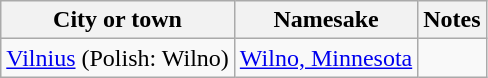<table class="wikitable">
<tr>
<th>City or town</th>
<th>Namesake</th>
<th>Notes</th>
</tr>
<tr>
<td><a href='#'>Vilnius</a> (Polish: Wilno)</td>
<td><a href='#'>Wilno, Minnesota</a></td>
<td> </td>
</tr>
</table>
